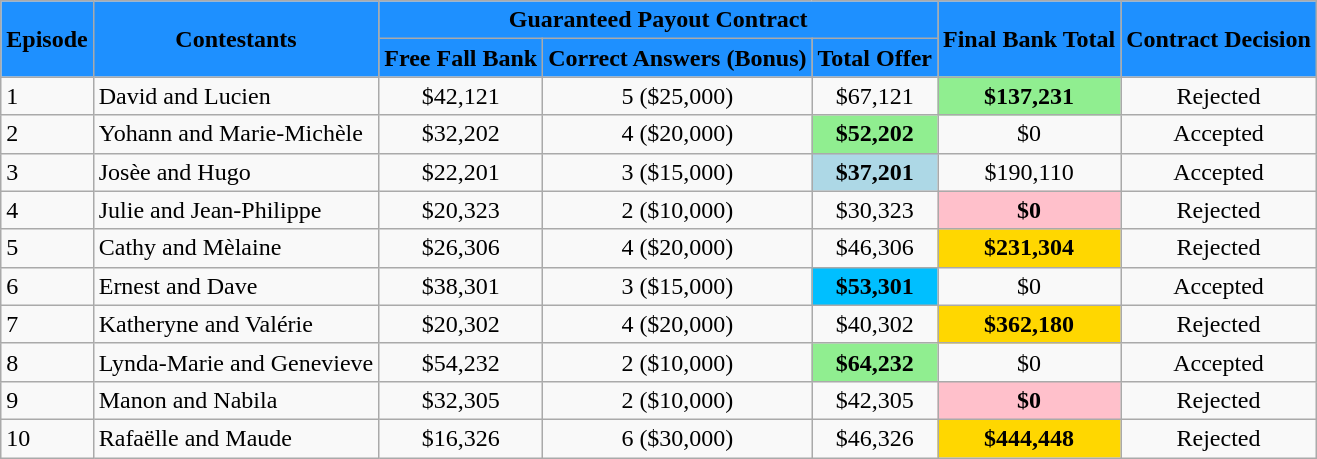<table class="wikitable">
<tr>
<th rowspan="2" align="center" style="background-color:DodgerBlue;">Episode</th>
<th rowspan="2" align="center" style="background-color:DodgerBlue;">Contestants</th>
<th colspan="3" align="center" style="background-color:DodgerBlue;">Guaranteed Payout Contract</th>
<th rowspan="2" align="center" style="background-color:DodgerBlue;">Final Bank Total</th>
<th rowspan="2" align="center" style="background-color:DodgerBlue;">Contract Decision</th>
</tr>
<tr>
<th align="center"  style="background-color:DodgerBlue;">Free Fall Bank</th>
<th align="center"  style="background-color:DodgerBlue;">Correct Answers (Bonus)</th>
<th align="center"  style="background-color:DodgerBlue;">Total Offer</th>
</tr>
<tr>
<td>1</td>
<td>David and Lucien</td>
<td align="center">$42,121</td>
<td align="center">5 ($25,000)</td>
<td align="center">$67,121</td>
<td align="center" bgcolor=Lightgreen><strong>$137,231</strong></td>
<td align="center">Rejected</td>
</tr>
<tr>
<td>2</td>
<td>Yohann and Marie-Michèle</td>
<td align="center">$32,202</td>
<td align="center">4 ($20,000)</td>
<td align="center" bgcolor=Lightgreen><strong>$52,202</strong></td>
<td align="center">$0</td>
<td align="center">Accepted</td>
</tr>
<tr>
<td>3</td>
<td>Josèe and Hugo</td>
<td align="center">$22,201</td>
<td align="center">3 ($15,000)</td>
<td align="center" bgcolor=lightblue><strong>$37,201</strong></td>
<td align="center">$190,110</td>
<td align="center">Accepted</td>
</tr>
<tr>
<td>4</td>
<td>Julie and Jean-Philippe</td>
<td align="center">$20,323</td>
<td align="center">2 ($10,000)</td>
<td align="center">$30,323</td>
<td align="center" bgcolor=Pink><strong>$0</strong></td>
<td align="center">Rejected</td>
</tr>
<tr>
<td>5</td>
<td>Cathy and Mèlaine</td>
<td align="center">$26,306</td>
<td align="center">4 ($20,000)</td>
<td align="center">$46,306</td>
<td align="center" bgcolor=gold><strong>$231,304</strong></td>
<td align="center">Rejected</td>
</tr>
<tr>
<td>6</td>
<td>Ernest and Dave</td>
<td align="center">$38,301</td>
<td align="center">3 ($15,000)</td>
<td align="center" bgcolor=DeepSkyBlue><strong>$53,301</strong></td>
<td align="center">$0</td>
<td align="center">Accepted</td>
</tr>
<tr>
<td>7</td>
<td>Katheryne and Valérie</td>
<td align="center">$20,302</td>
<td align="center">4 ($20,000)</td>
<td align="center">$40,302</td>
<td align="center" bgcolor=gold><strong>$362,180</strong></td>
<td align="center">Rejected</td>
</tr>
<tr>
<td>8</td>
<td>Lynda-Marie and Genevieve</td>
<td align="center">$54,232</td>
<td align="center">2 ($10,000)</td>
<td align="center" bgcolor=Lightgreen><strong>$64,232</strong></td>
<td align="center">$0</td>
<td align="center">Accepted</td>
</tr>
<tr>
<td>9</td>
<td>Manon and Nabila</td>
<td align="center">$32,305</td>
<td align="center">2 ($10,000)</td>
<td align="center">$42,305</td>
<td align="center" bgcolor=Pink><strong>$0</strong></td>
<td align="center">Rejected</td>
</tr>
<tr>
<td>10</td>
<td>Rafaëlle and Maude</td>
<td align="center">$16,326</td>
<td align="center">6 ($30,000)</td>
<td align="center">$46,326</td>
<td align="center" bgcolor=gold><strong>$444,448</strong></td>
<td align="center">Rejected</td>
</tr>
</table>
